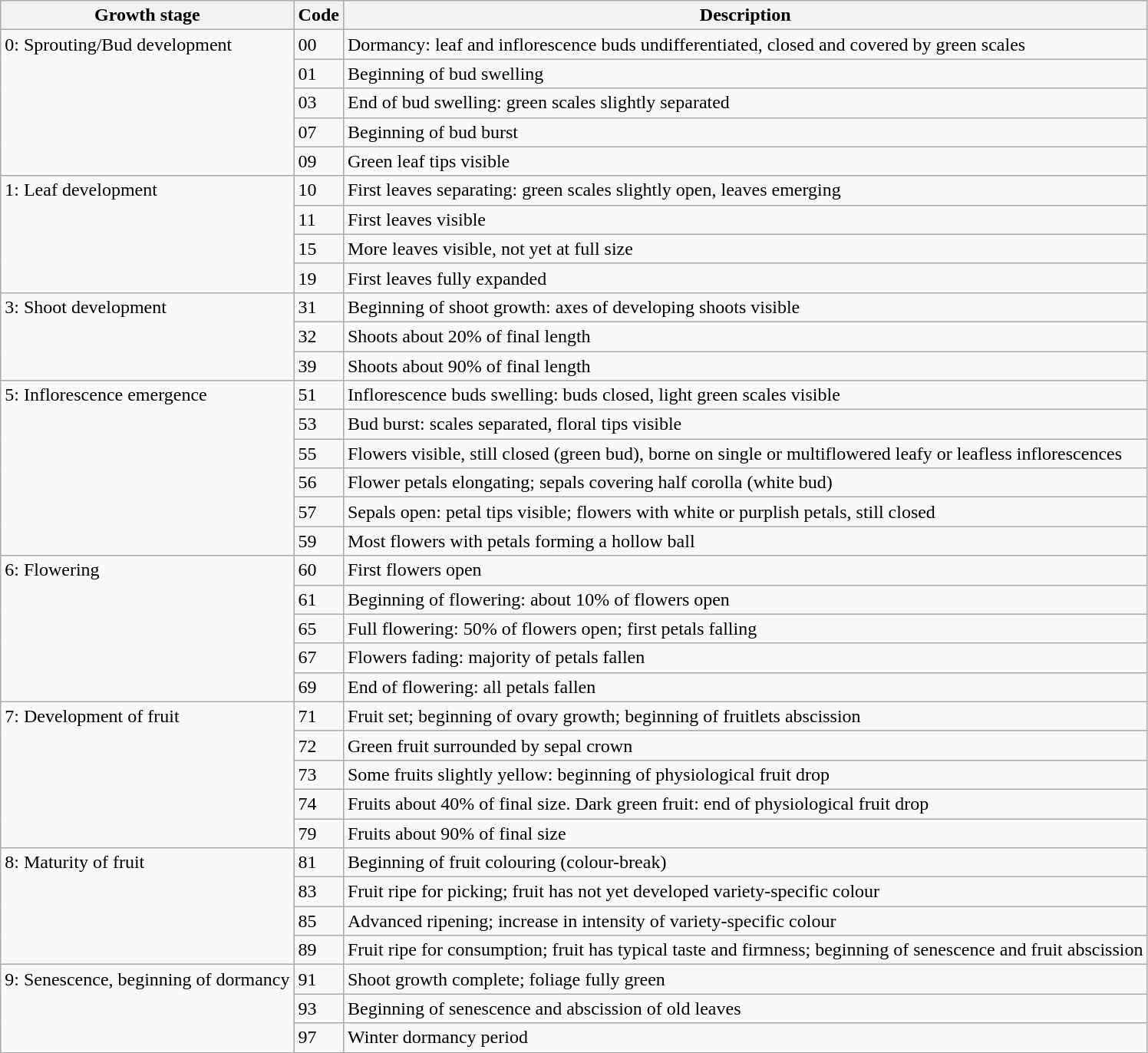<table class="wikitable" style="clear">
<tr>
<th>Growth stage</th>
<th>Code</th>
<th>Description</th>
</tr>
<tr>
<td rowspan="5" style="vertical-align:top">0: Sprouting/Bud development</td>
<td>00</td>
<td>Dormancy: leaf and inflorescence buds undifferentiated, closed and covered by green scales</td>
</tr>
<tr>
<td>01</td>
<td>Beginning of bud swelling</td>
</tr>
<tr>
<td>03</td>
<td>End of bud swelling: green scales slightly separated</td>
</tr>
<tr>
<td>07</td>
<td>Beginning of bud burst</td>
</tr>
<tr>
<td>09</td>
<td>Green leaf tips visible</td>
</tr>
<tr>
<td rowspan="4" style="vertical-align:top">1: Leaf development</td>
<td>10</td>
<td>First leaves separating: green scales slightly open, leaves emerging</td>
</tr>
<tr>
<td>11</td>
<td>First leaves visible</td>
</tr>
<tr>
<td>15</td>
<td>More leaves visible, not yet at full size</td>
</tr>
<tr>
<td>19</td>
<td>First leaves fully expanded</td>
</tr>
<tr>
<td rowspan="3" style="vertical-align:top">3: Shoot development</td>
<td>31</td>
<td>Beginning of shoot growth: axes of developing shoots visible</td>
</tr>
<tr>
<td>32</td>
<td>Shoots about 20% of final length</td>
</tr>
<tr>
<td>39</td>
<td>Shoots about 90% of final length</td>
</tr>
<tr>
<td rowspan="6" style="vertical-align:top">5: Inflorescence emergence</td>
<td>51</td>
<td>Inflorescence buds swelling: buds closed, light green scales visible</td>
</tr>
<tr>
<td>53</td>
<td>Bud burst: scales separated, floral tips visible</td>
</tr>
<tr>
<td>55</td>
<td>Flowers visible, still closed (green bud), borne on single or multiflowered leafy or leafless inflorescences</td>
</tr>
<tr>
<td>56</td>
<td>Flower petals elongating; sepals covering half corolla (white bud)</td>
</tr>
<tr>
<td>57</td>
<td>Sepals open: petal tips visible; flowers with white or purplish petals, still closed</td>
</tr>
<tr>
<td>59</td>
<td>Most flowers with petals forming a hollow ball</td>
</tr>
<tr>
<td rowspan="5" style="vertical-align:top">6: Flowering</td>
<td>60</td>
<td>First flowers open</td>
</tr>
<tr>
<td>61</td>
<td>Beginning of flowering: about 10% of flowers open</td>
</tr>
<tr>
<td>65</td>
<td>Full flowering: 50% of flowers open; first petals falling</td>
</tr>
<tr>
<td>67</td>
<td>Flowers fading: majority of petals fallen</td>
</tr>
<tr>
<td>69</td>
<td>End of flowering: all petals fallen</td>
</tr>
<tr>
<td rowspan="5" style="vertical-align:top">7: Development of fruit</td>
<td>71</td>
<td>Fruit set; beginning of ovary growth; beginning of fruitlets abscission</td>
</tr>
<tr>
<td>72</td>
<td>Green fruit surrounded by sepal crown</td>
</tr>
<tr>
<td>73</td>
<td>Some fruits slightly yellow: beginning of physiological fruit drop</td>
</tr>
<tr>
<td>74</td>
<td>Fruits about 40% of final size. Dark green fruit: end of physiological fruit drop</td>
</tr>
<tr>
<td>79</td>
<td>Fruits about 90% of final size</td>
</tr>
<tr>
<td rowspan="4" style="vertical-align:top">8: Maturity of fruit</td>
<td>81</td>
<td>Beginning of fruit colouring (colour-break)</td>
</tr>
<tr>
<td>83</td>
<td>Fruit ripe for picking; fruit has not yet developed variety-specific colour</td>
</tr>
<tr>
<td>85</td>
<td>Advanced ripening; increase in intensity of variety-specific colour</td>
</tr>
<tr>
<td>89</td>
<td>Fruit ripe for consumption; fruit has typical taste and firmness; beginning of senescence and fruit abscission</td>
</tr>
<tr>
<td rowspan="3" style="vertical-align:top">9: Senescence, beginning of dormancy</td>
<td>91</td>
<td>Shoot growth complete; foliage fully green</td>
</tr>
<tr>
<td>93</td>
<td>Beginning of senescence and abscission of old leaves</td>
</tr>
<tr>
<td>97</td>
<td>Winter dormancy period</td>
</tr>
<tr>
</tr>
</table>
